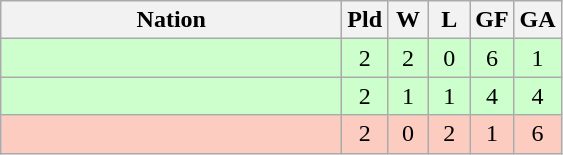<table class=wikitable style="text-align:center">
<tr>
<th width=220>Nation</th>
<th width=20>Pld</th>
<th width=20>W</th>
<th width=20>L</th>
<th width=20>GF</th>
<th width=20>GA</th>
</tr>
<tr bgcolor="#ccffcc">
<td align=left></td>
<td>2</td>
<td>2</td>
<td>0</td>
<td>6</td>
<td>1</td>
</tr>
<tr bgcolor="#ccffcc">
<td align=left></td>
<td>2</td>
<td>1</td>
<td>1</td>
<td>4</td>
<td>4</td>
</tr>
<tr bgcolor="#fcccc">
<td align=left></td>
<td>2</td>
<td>0</td>
<td>2</td>
<td>1</td>
<td>6</td>
</tr>
</table>
